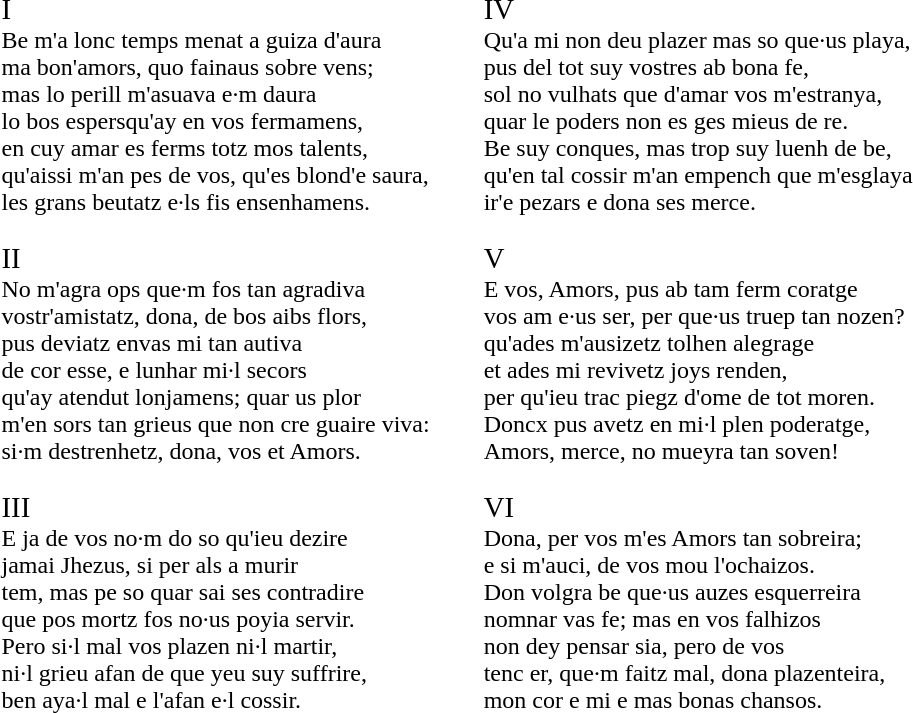<table>
<tr>
<td valign="top"><br><big>I</big><br>
Be m'a lonc temps menat a guiza d'aura<br>
ma bon'amors, quo fainaus sobre vens;<br>
mas lo perill m'asuava e·m daura<br>
lo bos espersqu'ay en vos fermamens,<br>
en cuy amar es ferms totz mos talents,<br>
qu'aissi m'an pes de vos, qu'es blond'e saura,<br>
les grans beutatz e·ls fis ensenhamens.<br><br>
<big>II</big><br>
No m'agra ops que·m fos tan agradiva<br>
vostr'amistatz, dona, de bos aibs flors,<br>
pus deviatz envas mi tan autiva<br>
de cor esse, e lunhar mi·l secors<br>
qu'ay atendut lonjamens; quar us plor<br>
m'en sors tan grieus que non cre guaire viva:<br>
si·m destrenhetz, dona, vos et Amors.<br><br>
<big>III</big><br>
E ja de vos no·m do so qu'ieu dezire<br>
jamai Jhezus, si per als a murir<br>
tem, mas pe so quar sai ses contradire<br>
que pos mortz fos no·us poyia servir.<br>
Pero si·l mal vos plazen ni·l martir,<br>
ni·l grieu afan de que yeu suy suffrire,<br>
ben aya·l mal e l'afan e·l cossir.<br></td>
<td valign="top"><br>       </td>
<td valign="top"><br><big>IV</big><br>
Qu'a mi non deu plazer mas so que·us playa,<br>
pus del tot suy vostres ab bona fe,<br>
sol no vulhats que d'amar vos m'estranya,<br>
quar le poders non es ges mieus de re.<br>
Be suy conques, mas trop suy luenh de be,<br>
qu'en tal cossir m'an empench que m'esglaya<br>
ir'e pezars e dona ses merce.<br><br>
<big>V</big><br>
E vos, Amors, pus ab tam ferm coratge<br>
vos am e·us ser, per que·us truep tan nozen?<br>
qu'ades m'ausizetz tolhen alegrage<br>
et ades mi revivetz joys renden,<br>
per qu'ieu trac piegz d'ome de tot moren.<br>
Doncx pus avetz en mi·l plen poderatge,<br>
Amors, merce, no mueyra tan soven!<br><br>
<big>VI</big><br>
Dona, per vos m'es Amors tan sobreira;<br>
e si m'auci, de vos mou l'ochaizos.<br>
Don volgra be que·us auzes esquerreira<br>
nomnar vas fe; mas en vos falhizos<br>
non dey pensar sia, pero de vos<br>
tenc er, que·m faitz mal, dona plazenteira,<br>
mon cor e mi e mas bonas chansos.<br><br></td>
</tr>
</table>
